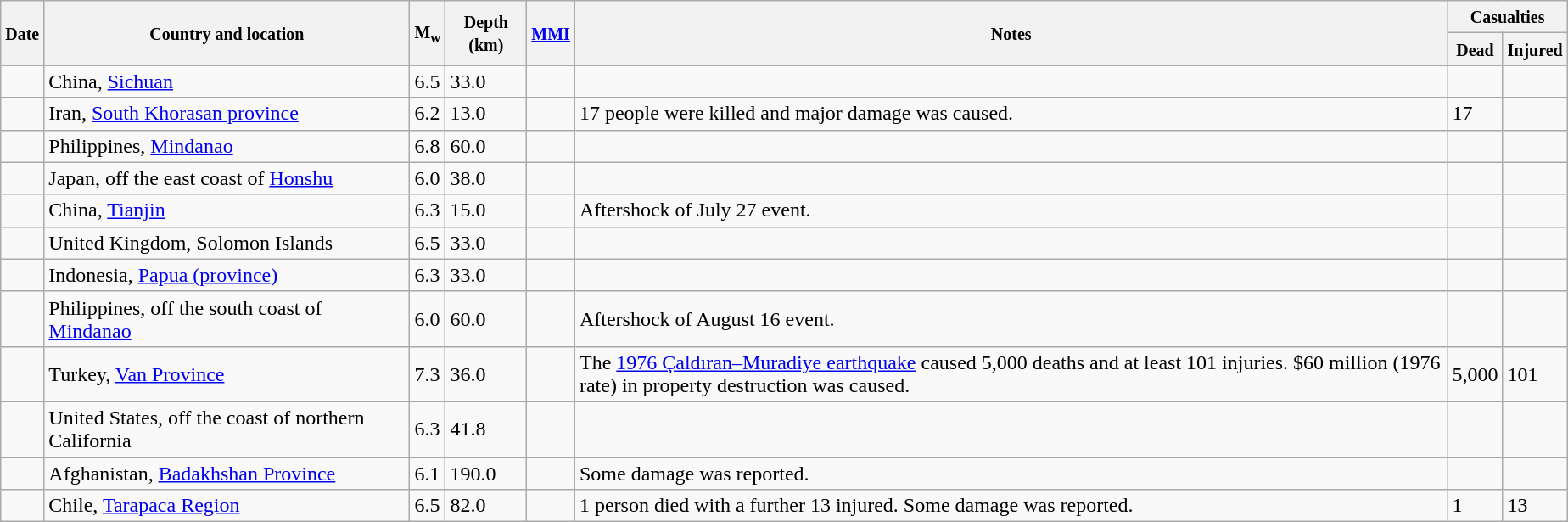<table class="wikitable sortable sort-under" style="border:1px black; margin-left:1em;">
<tr>
<th rowspan="2"><small>Date</small></th>
<th rowspan="2" style="width: 280px"><small>Country and location</small></th>
<th rowspan="2"><small>M<sub>w</sub></small></th>
<th rowspan="2"><small>Depth (km)</small></th>
<th rowspan="2"><small><a href='#'>MMI</a></small></th>
<th rowspan="2" class="unsortable"><small>Notes</small></th>
<th colspan="2"><small>Casualties</small></th>
</tr>
<tr>
<th><small>Dead</small></th>
<th><small>Injured</small></th>
</tr>
<tr>
<td></td>
<td>China, <a href='#'>Sichuan</a></td>
<td>6.5</td>
<td>33.0</td>
<td></td>
<td></td>
<td></td>
<td></td>
</tr>
<tr>
<td></td>
<td>Iran, <a href='#'>South Khorasan province</a></td>
<td>6.2</td>
<td>13.0</td>
<td></td>
<td>17 people were killed and major damage was caused.</td>
<td>17</td>
<td></td>
</tr>
<tr>
<td></td>
<td>Philippines, <a href='#'>Mindanao</a></td>
<td>6.8</td>
<td>60.0</td>
<td></td>
<td></td>
<td></td>
<td></td>
</tr>
<tr>
<td></td>
<td>Japan, off the east coast of <a href='#'>Honshu</a></td>
<td>6.0</td>
<td>38.0</td>
<td></td>
<td></td>
<td></td>
<td></td>
</tr>
<tr>
<td></td>
<td>China, <a href='#'>Tianjin</a></td>
<td>6.3</td>
<td>15.0</td>
<td></td>
<td>Aftershock of July 27 event.</td>
<td></td>
<td></td>
</tr>
<tr>
<td></td>
<td>United Kingdom, Solomon Islands</td>
<td>6.5</td>
<td>33.0</td>
<td></td>
<td></td>
<td></td>
<td></td>
</tr>
<tr>
<td></td>
<td>Indonesia, <a href='#'>Papua (province)</a></td>
<td>6.3</td>
<td>33.0</td>
<td></td>
<td></td>
<td></td>
<td></td>
</tr>
<tr>
<td></td>
<td>Philippines, off the south coast of <a href='#'>Mindanao</a></td>
<td>6.0</td>
<td>60.0</td>
<td></td>
<td>Aftershock of August 16 event.</td>
<td></td>
<td></td>
</tr>
<tr>
<td></td>
<td>Turkey, <a href='#'>Van Province</a></td>
<td>7.3</td>
<td>36.0</td>
<td></td>
<td>The <a href='#'>1976 Çaldıran–Muradiye earthquake</a> caused 5,000 deaths and at least 101 injuries. $60 million (1976 rate) in property destruction was caused.</td>
<td>5,000</td>
<td>101</td>
</tr>
<tr>
<td></td>
<td>United States, off the coast of northern California</td>
<td>6.3</td>
<td>41.8</td>
<td></td>
<td></td>
<td></td>
<td></td>
</tr>
<tr>
<td></td>
<td>Afghanistan, <a href='#'>Badakhshan Province</a></td>
<td>6.1</td>
<td>190.0</td>
<td></td>
<td>Some damage was reported.</td>
<td></td>
<td></td>
</tr>
<tr>
<td></td>
<td>Chile, <a href='#'>Tarapaca Region</a></td>
<td>6.5</td>
<td>82.0</td>
<td></td>
<td>1 person died with a further 13 injured. Some damage was reported.</td>
<td>1</td>
<td>13</td>
</tr>
</table>
